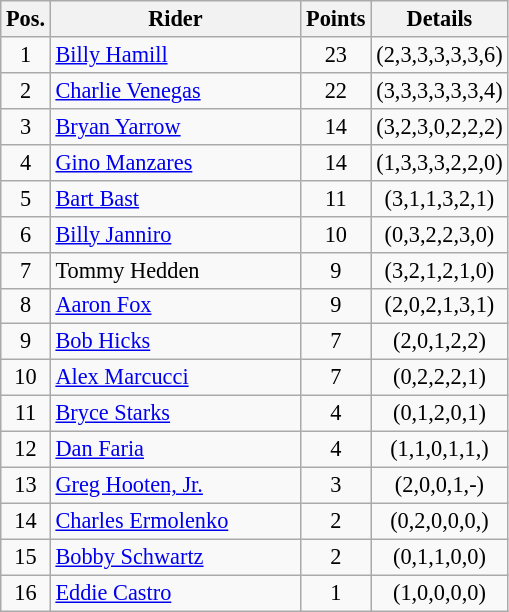<table class=wikitable style="font-size:93%;">
<tr>
<th width=25px>Pos.</th>
<th width=160px>Rider</th>
<th width=40px>Points</th>
<th width=70px>Details</th>
</tr>
<tr align=center>
<td>1</td>
<td align=left><a href='#'>Billy Hamill</a></td>
<td>23</td>
<td>(2,3,3,3,3,3,6)</td>
</tr>
<tr align=center>
<td>2</td>
<td align=left><a href='#'>Charlie Venegas</a></td>
<td>22</td>
<td>(3,3,3,3,3,3,4)</td>
</tr>
<tr align=center>
<td>3</td>
<td align=left><a href='#'>Bryan Yarrow</a></td>
<td>14</td>
<td>(3,2,3,0,2,2,2)</td>
</tr>
<tr align=center>
<td>4</td>
<td align=left><a href='#'>Gino Manzares</a></td>
<td>14</td>
<td>(1,3,3,3,2,2,0)</td>
</tr>
<tr align=center>
<td>5</td>
<td align=left><a href='#'>Bart Bast</a></td>
<td>11</td>
<td>(3,1,1,3,2,1)</td>
</tr>
<tr align=center>
<td>6</td>
<td align=left><a href='#'>Billy Janniro</a></td>
<td>10</td>
<td>(0,3,2,2,3,0)</td>
</tr>
<tr align=center>
<td>7</td>
<td align=left>Tommy Hedden</td>
<td>9</td>
<td>(3,2,1,2,1,0)</td>
</tr>
<tr align=center>
<td>8</td>
<td align=left><a href='#'>Aaron Fox</a></td>
<td>9</td>
<td>(2,0,2,1,3,1)</td>
</tr>
<tr align=center>
<td>9</td>
<td align=left><a href='#'>Bob Hicks</a></td>
<td>7</td>
<td>(2,0,1,2,2)</td>
</tr>
<tr align=center>
<td>10</td>
<td align=left><a href='#'>Alex Marcucci</a></td>
<td>7</td>
<td>(0,2,2,2,1)</td>
</tr>
<tr align=center>
<td>11</td>
<td align=left><a href='#'>Bryce Starks</a></td>
<td>4</td>
<td>(0,1,2,0,1)</td>
</tr>
<tr align=center>
<td>12</td>
<td align=left><a href='#'>Dan Faria</a></td>
<td>4</td>
<td>(1,1,0,1,1,)</td>
</tr>
<tr align=center>
<td>13</td>
<td align=left><a href='#'>Greg Hooten, Jr.</a></td>
<td>3</td>
<td>(2,0,0,1,-)</td>
</tr>
<tr align=center>
<td>14</td>
<td align=left><a href='#'>Charles Ermolenko</a></td>
<td>2</td>
<td>(0,2,0,0,0,)</td>
</tr>
<tr align=center>
<td>15</td>
<td align=left><a href='#'>Bobby Schwartz</a></td>
<td>2</td>
<td>(0,1,1,0,0)</td>
</tr>
<tr align=center>
<td>16</td>
<td align=left><a href='#'>Eddie Castro</a></td>
<td>1</td>
<td>(1,0,0,0,0)</td>
</tr>
</table>
